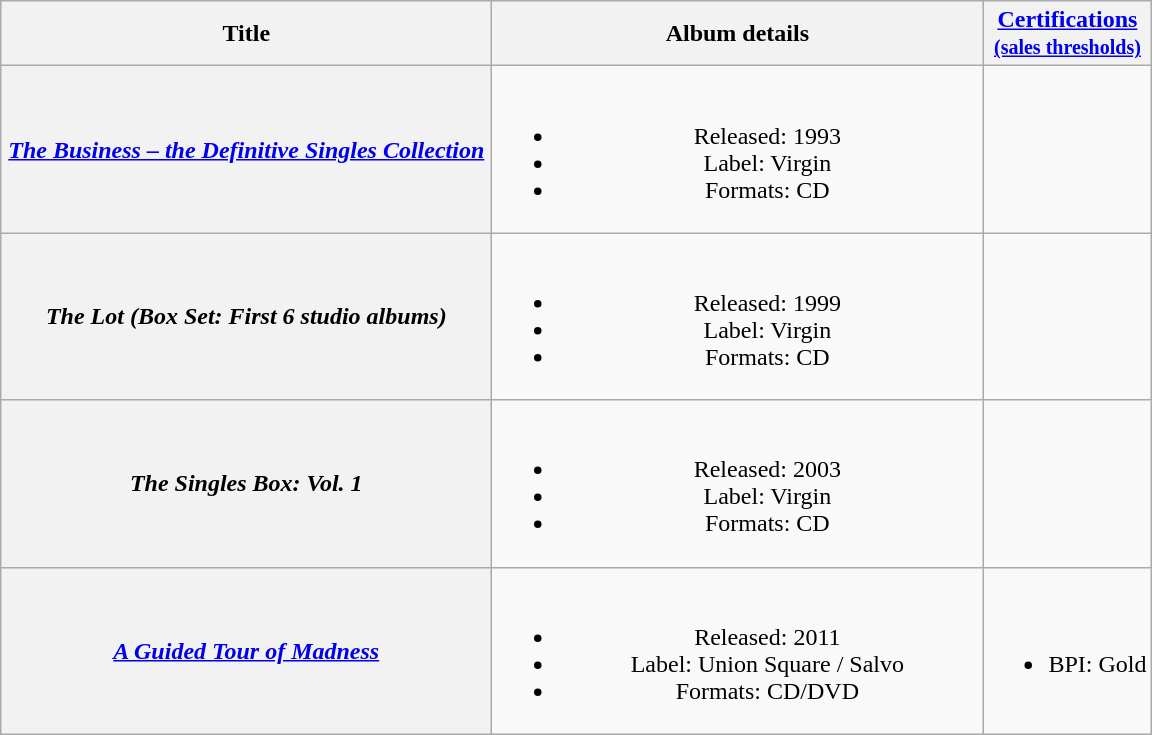<table class="wikitable plainrowheaders" style="text-align:center;">
<tr>
<th scope="col" style="width:20em;">Title</th>
<th scope="col" style="width:20em;">Album details</th>
<th><a href='#'>Certifications</a><br><small><a href='#'>(sales thresholds)</a></small></th>
</tr>
<tr>
<th scope="row"><em><a href='#'>The Business – the Definitive Singles Collection</a></em></th>
<td><br><ul><li>Released: 1993</li><li>Label: Virgin</li><li>Formats: CD</li></ul></td>
<td></td>
</tr>
<tr>
<th scope="row"><em>The Lot (Box Set: First 6 studio albums)</em></th>
<td><br><ul><li>Released: 1999</li><li>Label: Virgin</li><li>Formats: CD</li></ul></td>
<td></td>
</tr>
<tr>
<th scope="row"><em>The Singles Box: Vol. 1</em></th>
<td><br><ul><li>Released: 2003</li><li>Label: Virgin</li><li>Formats: CD</li></ul></td>
<td></td>
</tr>
<tr>
<th scope="row"><em><a href='#'>A Guided Tour of Madness</a></em></th>
<td><br><ul><li>Released: 2011</li><li>Label: Union Square / Salvo</li><li>Formats: CD/DVD</li></ul></td>
<td><br><ul><li>BPI: Gold</li></ul></td>
</tr>
</table>
